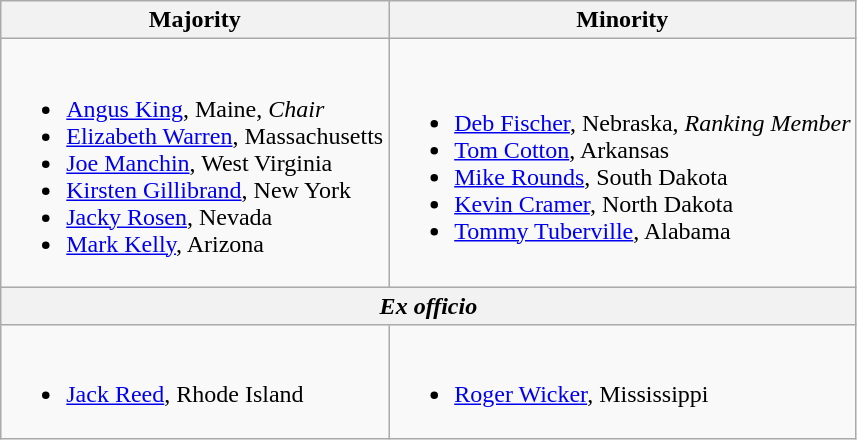<table class=wikitable>
<tr>
<th>Majority</th>
<th>Minority</th>
</tr>
<tr>
<td><br><ul><li><span><a href='#'>Angus King</a>, Maine, <em>Chair</em></span></li><li><a href='#'>Elizabeth Warren</a>, Massachusetts</li><li><a href='#'>Joe Manchin</a>, West Virginia</li><li><a href='#'>Kirsten Gillibrand</a>, New York</li><li><a href='#'>Jacky Rosen</a>, Nevada</li><li><a href='#'>Mark Kelly</a>, Arizona</li></ul></td>
<td><br><ul><li><a href='#'>Deb Fischer</a>, Nebraska, <em>Ranking Member</em></li><li><a href='#'>Tom Cotton</a>, Arkansas</li><li><a href='#'>Mike Rounds</a>, South Dakota</li><li><a href='#'>Kevin Cramer</a>, North Dakota</li><li><a href='#'>Tommy Tuberville</a>, Alabama</li></ul></td>
</tr>
<tr>
<th colspan=2><em>Ex officio</em></th>
</tr>
<tr>
<td><br><ul><li><a href='#'>Jack Reed</a>, Rhode Island</li></ul></td>
<td><br><ul><li><a href='#'>Roger Wicker</a>, Mississippi</li></ul></td>
</tr>
</table>
